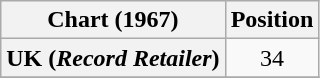<table class="wikitable sortable plainrowheaders" style="text-align:center;">
<tr>
<th scope="col">Chart (1967)</th>
<th scope="col">Position</th>
</tr>
<tr>
<th scope="row">UK (<em>Record Retailer</em>)</th>
<td>34</td>
</tr>
<tr>
</tr>
</table>
